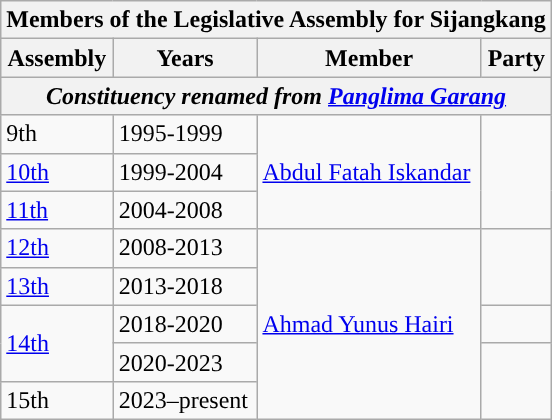<table class=wikitable>
<tr>
<th colspan=4>Members of the Legislative Assembly for Sijangkang</th>
</tr>
<tr>
<th>Assembly</th>
<th>Years</th>
<th>Member</th>
<th>Party</th>
</tr>
<tr>
<th colspan=4 align=center><em>Constituency renamed from <a href='#'>Panglima Garang</a></em></th>
</tr>
<tr>
<td>9th</td>
<td>1995-1999</td>
<td rowspan=3><a href='#'>Abdul Fatah Iskandar</a></td>
<td rowspan=3></td>
</tr>
<tr>
<td><a href='#'>10th</a></td>
<td>1999-2004</td>
</tr>
<tr>
<td><a href='#'>11th</a></td>
<td>2004-2008</td>
</tr>
<tr>
<td><a href='#'>12th</a></td>
<td>2008-2013</td>
<td rowspan=5><a href='#'>Ahmad Yunus Hairi</a></td>
<td rowspan="2"></td>
</tr>
<tr>
<td><a href='#'>13th</a></td>
<td>2013-2018</td>
</tr>
<tr>
<td rowspan="2"><a href='#'>14th</a></td>
<td>2018-2020</td>
<td></td>
</tr>
<tr>
<td>2020-2023</td>
<td rowspan="2"></td>
</tr>
<tr>
<td>15th</td>
<td>2023–present</td>
</tr>
</table>
